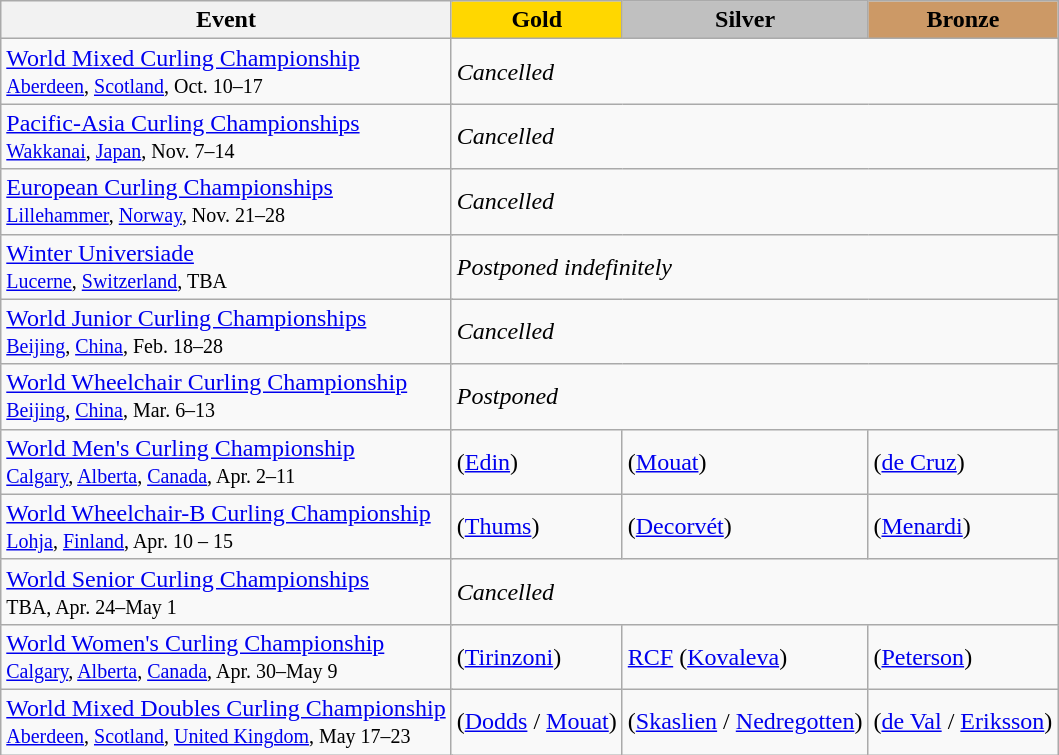<table class="wikitable">
<tr>
<th colspan="2">Event</th>
<th style="background:gold">Gold</th>
<th style="background:silver">Silver</th>
<th style="background:#cc9966">Bronze</th>
</tr>
<tr>
<td colspan="2"><a href='#'>World Mixed Curling Championship</a> <br> <small><a href='#'>Aberdeen</a>, <a href='#'>Scotland</a>, Oct. 10–17</small></td>
<td colspan="3"><em>Cancelled</em></td>
</tr>
<tr>
<td colspan="2"><a href='#'>Pacific-Asia Curling Championships</a> <br> <small><a href='#'>Wakkanai</a>, <a href='#'>Japan</a>, Nov. 7–14</small></td>
<td colspan="3"><em>Cancelled</em></td>
</tr>
<tr>
<td colspan="2"><a href='#'>European Curling Championships</a> <br> <small><a href='#'>Lillehammer</a>, <a href='#'>Norway</a>, Nov. 21–28</small></td>
<td colspan="3"><em>Cancelled</em></td>
</tr>
<tr>
<td colspan="2"><a href='#'>Winter Universiade</a> <br> <small><a href='#'>Lucerne</a>, <a href='#'>Switzerland</a>, TBA</small></td>
<td colspan="3"><em>Postponed indefinitely</em></td>
</tr>
<tr>
<td colspan="2"><a href='#'>World Junior Curling Championships</a> <br> <small><a href='#'>Beijing</a>, <a href='#'>China</a>, Feb. 18–28</small></td>
<td colspan="3"><em>Cancelled</em></td>
</tr>
<tr>
<td colspan="2"><a href='#'>World Wheelchair Curling Championship</a> <br> <small><a href='#'>Beijing</a>, <a href='#'>China</a>, Mar. 6–13</small></td>
<td colspan="3"><em>Postponed</em></td>
</tr>
<tr>
<td colspan="2"><a href='#'>World Men's Curling Championship</a> <br> <small><a href='#'>Calgary</a>, <a href='#'>Alberta</a>, <a href='#'>Canada</a>, Apr. 2–11</small></td>
<td> (<a href='#'>Edin</a>)</td>
<td> (<a href='#'>Mouat</a>)</td>
<td> (<a href='#'>de Cruz</a>)</td>
</tr>
<tr>
<td colspan="2"><a href='#'>World Wheelchair-B Curling Championship</a> <br> <small><a href='#'>Lohja</a>, <a href='#'>Finland</a>, Apr. 10 – 15</small></td>
<td> (<a href='#'>Thums</a>)</td>
<td> (<a href='#'>Decorvét</a>)</td>
<td> (<a href='#'>Menardi</a>)</td>
</tr>
<tr>
<td colspan="2"><a href='#'>World Senior Curling Championships</a> <br> <small>TBA, Apr. 24–May 1</small></td>
<td colspan="3"><em>Cancelled</em></td>
</tr>
<tr>
<td colspan="2"><a href='#'>World Women's Curling Championship</a> <br> <small><a href='#'>Calgary</a>, <a href='#'>Alberta</a>, <a href='#'>Canada</a>, Apr. 30–May 9</small></td>
<td> (<a href='#'>Tirinzoni</a>)</td>
<td> <a href='#'>RCF</a> (<a href='#'>Kovaleva</a>)</td>
<td> (<a href='#'>Peterson</a>)</td>
</tr>
<tr>
<td colspan="2"><a href='#'>World Mixed Doubles Curling Championship</a> <br> <small><a href='#'>Aberdeen</a>, <a href='#'>Scotland</a>, <a href='#'>United Kingdom</a>, May 17–23</small></td>
<td> (<a href='#'>Dodds</a> / <a href='#'>Mouat</a>)</td>
<td> (<a href='#'>Skaslien</a> / <a href='#'>Nedregotten</a>)</td>
<td> (<a href='#'>de Val</a> / <a href='#'>Eriksson</a>)</td>
</tr>
</table>
